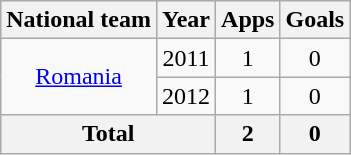<table class="wikitable" style="text-align:center">
<tr>
<th>National team</th>
<th>Year</th>
<th>Apps</th>
<th>Goals</th>
</tr>
<tr>
<td rowspan="2"><a href='#'>Romania</a></td>
<td>2011</td>
<td>1</td>
<td>0</td>
</tr>
<tr>
<td>2012</td>
<td>1</td>
<td>0</td>
</tr>
<tr>
<th colspan="2">Total</th>
<th>2</th>
<th>0</th>
</tr>
</table>
